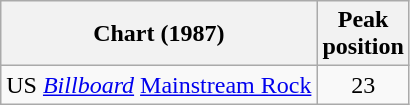<table class="wikitable sortable">
<tr>
<th align="left">Chart (1987)</th>
<th align="left">Peak<br>position</th>
</tr>
<tr>
<td align="left">US <em><a href='#'>Billboard</a></em> <a href='#'>Mainstream Rock</a></td>
<td style="text-align:center;">23</td>
</tr>
</table>
